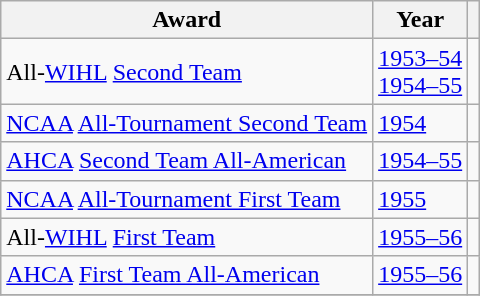<table class="wikitable">
<tr>
<th>Award</th>
<th>Year</th>
<th></th>
</tr>
<tr>
<td>All-<a href='#'>WIHL</a> <a href='#'>Second Team</a></td>
<td><a href='#'>1953–54</a><br><a href='#'>1954–55</a></td>
<td></td>
</tr>
<tr>
<td><a href='#'>NCAA</a> <a href='#'>All-Tournament Second Team</a></td>
<td><a href='#'>1954</a></td>
<td></td>
</tr>
<tr>
<td><a href='#'>AHCA</a> <a href='#'>Second Team All-American</a></td>
<td><a href='#'>1954–55</a></td>
<td></td>
</tr>
<tr>
<td><a href='#'>NCAA</a> <a href='#'>All-Tournament First Team</a></td>
<td><a href='#'>1955</a></td>
<td></td>
</tr>
<tr>
<td>All-<a href='#'>WIHL</a> <a href='#'>First Team</a></td>
<td><a href='#'>1955–56</a></td>
<td></td>
</tr>
<tr>
<td><a href='#'>AHCA</a> <a href='#'>First Team All-American</a></td>
<td><a href='#'>1955–56</a></td>
<td></td>
</tr>
<tr>
</tr>
</table>
